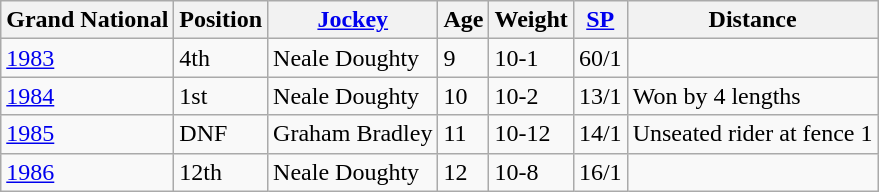<table class="wikitable sortable">
<tr>
<th>Grand National</th>
<th>Position</th>
<th><a href='#'>Jockey</a></th>
<th>Age</th>
<th>Weight</th>
<th><a href='#'>SP</a></th>
<th>Distance</th>
</tr>
<tr>
<td><a href='#'>1983</a></td>
<td>4th</td>
<td>Neale Doughty</td>
<td>9</td>
<td>10-1</td>
<td>60/1</td>
<td></td>
</tr>
<tr>
<td><a href='#'>1984</a></td>
<td>1st</td>
<td>Neale Doughty</td>
<td>10</td>
<td>10-2</td>
<td>13/1</td>
<td>Won by 4 lengths</td>
</tr>
<tr>
<td><a href='#'>1985</a></td>
<td>DNF</td>
<td>Graham Bradley</td>
<td>11</td>
<td>10-12</td>
<td>14/1</td>
<td>Unseated rider at fence 1</td>
</tr>
<tr>
<td><a href='#'>1986</a></td>
<td>12th</td>
<td>Neale Doughty</td>
<td>12</td>
<td>10-8</td>
<td>16/1</td>
<td></td>
</tr>
</table>
